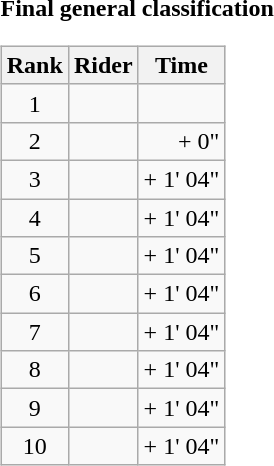<table>
<tr>
<td><strong>Final general classification</strong><br><table class="wikitable">
<tr>
<th scope="col">Rank</th>
<th scope="col">Rider</th>
<th scope="col">Time</th>
</tr>
<tr>
<td style="text-align:center;">1</td>
<td></td>
<td style="text-align:right;"></td>
</tr>
<tr>
<td style="text-align:center;">2</td>
<td></td>
<td style="text-align:right;">+ 0"</td>
</tr>
<tr>
<td style="text-align:center;">3</td>
<td></td>
<td style="text-align:right;">+ 1' 04"</td>
</tr>
<tr>
<td style="text-align:center;">4</td>
<td></td>
<td style="text-align:right;">+ 1' 04"</td>
</tr>
<tr>
<td style="text-align:center;">5</td>
<td></td>
<td style="text-align:right;">+ 1' 04"</td>
</tr>
<tr>
<td style="text-align:center;">6</td>
<td></td>
<td style="text-align:right;">+ 1' 04"</td>
</tr>
<tr>
<td style="text-align:center;">7</td>
<td></td>
<td style="text-align:right;">+ 1' 04"</td>
</tr>
<tr>
<td style="text-align:center;">8</td>
<td></td>
<td style="text-align:right;">+ 1' 04"</td>
</tr>
<tr>
<td style="text-align:center;">9</td>
<td></td>
<td style="text-align:right;">+ 1' 04"</td>
</tr>
<tr>
<td style="text-align:center;">10</td>
<td></td>
<td style="text-align:right;">+ 1' 04"</td>
</tr>
</table>
</td>
</tr>
</table>
